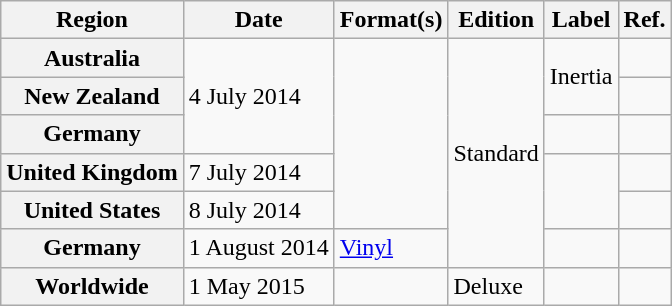<table class="wikitable plainrowheaders">
<tr>
<th scope="col">Region</th>
<th scope="col">Date</th>
<th scope="col">Format(s)</th>
<th scope="col">Edition</th>
<th scope="col">Label</th>
<th scope="col">Ref.</th>
</tr>
<tr>
<th scope="row">Australia</th>
<td rowspan="3">4 July 2014</td>
<td rowspan="5"></td>
<td rowspan="6">Standard</td>
<td rowspan="2">Inertia</td>
<td align="center"></td>
</tr>
<tr>
<th scope="row">New Zealand</th>
<td align="center"></td>
</tr>
<tr>
<th scope="row">Germany</th>
<td></td>
<td align="center"></td>
</tr>
<tr>
<th scope="row">United Kingdom</th>
<td>7 July 2014</td>
<td rowspan="2"></td>
<td align="center"></td>
</tr>
<tr>
<th scope="row">United States</th>
<td>8 July 2014</td>
<td align="center"></td>
</tr>
<tr>
<th scope="row">Germany</th>
<td>1 August 2014</td>
<td><a href='#'>Vinyl</a></td>
<td></td>
<td align="center"></td>
</tr>
<tr>
<th scope="row">Worldwide</th>
<td>1 May 2015</td>
<td></td>
<td>Deluxe</td>
<td></td>
<td align="center"></td>
</tr>
</table>
